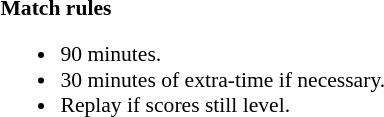<table width=100% style="font-size: 90%">
<tr>
<td width=50% valign=top><br><strong>Match rules</strong><ul><li>90 minutes.</li><li>30 minutes of extra-time if necessary.</li><li>Replay if scores still level.</li></ul></td>
</tr>
</table>
